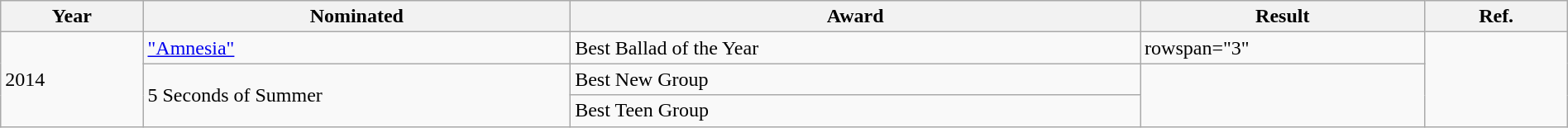<table class="wikitable" style="width:100%;">
<tr>
<th width=5%>Year</th>
<th style="width:15%;">Nominated</th>
<th style="width:20%;">Award</th>
<th style="width:10%;">Result</th>
<th style="width:5%;">Ref.</th>
</tr>
<tr>
<td rowspan="3">2014</td>
<td><a href='#'>"Amnesia"</a></td>
<td>Best Ballad of the Year</td>
<td>rowspan="3" </td>
<td rowspan="3"></td>
</tr>
<tr>
<td rowspan="2">5 Seconds of Summer</td>
<td>Best New Group</td>
</tr>
<tr>
<td>Best Teen Group</td>
</tr>
</table>
